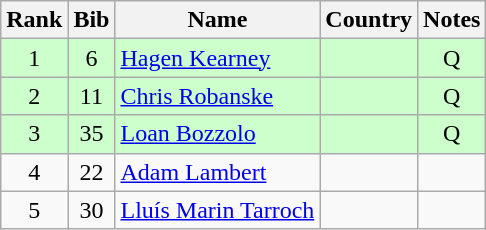<table class="wikitable" style="text-align:center;">
<tr>
<th>Rank</th>
<th>Bib</th>
<th>Name</th>
<th>Country</th>
<th>Notes</th>
</tr>
<tr bgcolor=ccffcc>
<td>1</td>
<td>6</td>
<td align="left"><a href='#'>Hagen Kearney</a></td>
<td align="left"></td>
<td>Q</td>
</tr>
<tr bgcolor=ccffcc>
<td>2</td>
<td>11</td>
<td align="left"><a href='#'>Chris Robanske</a></td>
<td align="left"></td>
<td>Q</td>
</tr>
<tr bgcolor=ccffcc>
<td>3</td>
<td>35</td>
<td align="left"><a href='#'>Loan Bozzolo</a></td>
<td align="left"></td>
<td>Q</td>
</tr>
<tr>
<td>4</td>
<td>22</td>
<td align="left"><a href='#'>Adam Lambert</a></td>
<td align="left"></td>
<td></td>
</tr>
<tr>
<td>5</td>
<td>30</td>
<td align="left"><a href='#'>Lluís Marin Tarroch</a></td>
<td align="left"></td>
<td></td>
</tr>
</table>
